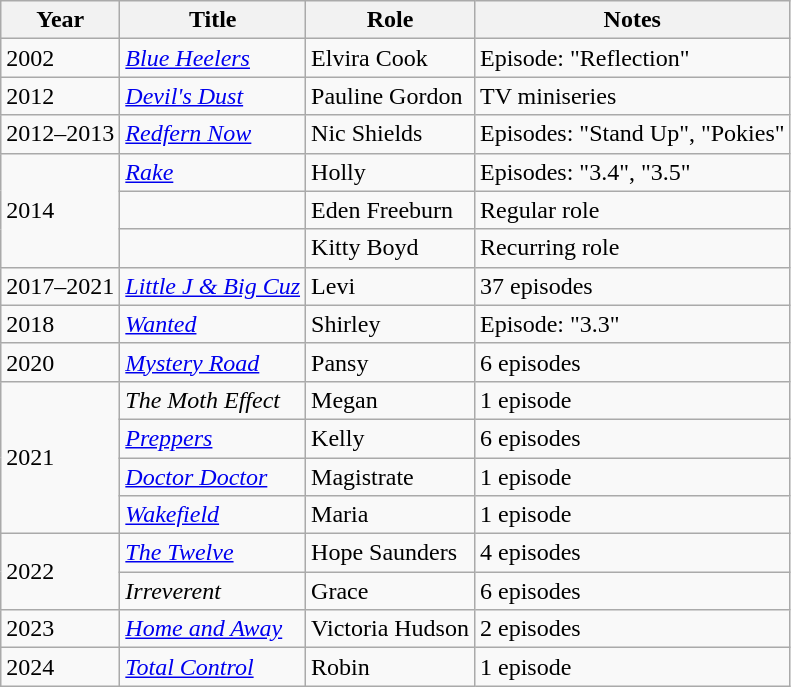<table class="wikitable sortable">
<tr>
<th>Year</th>
<th>Title</th>
<th>Role</th>
<th class="unsortable">Notes</th>
</tr>
<tr>
<td>2002</td>
<td><em><a href='#'>Blue Heelers</a></em></td>
<td>Elvira Cook</td>
<td>Episode: "Reflection"</td>
</tr>
<tr>
<td>2012</td>
<td><em><a href='#'>Devil's Dust</a></em></td>
<td>Pauline Gordon</td>
<td>TV miniseries</td>
</tr>
<tr>
<td>2012–2013</td>
<td><em><a href='#'>Redfern Now</a></em></td>
<td>Nic Shields</td>
<td>Episodes: "Stand Up", "Pokies"</td>
</tr>
<tr>
<td rowspan="3">2014</td>
<td><em><a href='#'>Rake</a></em></td>
<td>Holly</td>
<td>Episodes: "3.4", "3.5"</td>
</tr>
<tr>
<td><em></em></td>
<td>Eden Freeburn</td>
<td>Regular role</td>
</tr>
<tr>
<td><em></em></td>
<td>Kitty Boyd</td>
<td>Recurring role</td>
</tr>
<tr>
<td>2017–2021</td>
<td><em><a href='#'>Little J & Big Cuz</a></em></td>
<td>Levi</td>
<td>37 episodes</td>
</tr>
<tr>
<td>2018</td>
<td><em><a href='#'>Wanted</a></em></td>
<td>Shirley</td>
<td>Episode: "3.3"</td>
</tr>
<tr>
<td>2020</td>
<td><em><a href='#'>Mystery Road</a></em></td>
<td>Pansy</td>
<td>6 episodes</td>
</tr>
<tr>
<td rowspan="4">2021</td>
<td><em>The Moth Effect</em></td>
<td>Megan</td>
<td>1 episode</td>
</tr>
<tr>
<td><em><a href='#'>Preppers</a></em></td>
<td>Kelly</td>
<td>6 episodes</td>
</tr>
<tr>
<td><em><a href='#'>Doctor Doctor</a></em></td>
<td>Magistrate</td>
<td>1 episode</td>
</tr>
<tr>
<td><em><a href='#'>Wakefield</a></em></td>
<td>Maria</td>
<td>1 episode</td>
</tr>
<tr>
<td rowspan="2">2022</td>
<td><em><a href='#'>The Twelve</a></em></td>
<td>Hope Saunders</td>
<td>4 episodes</td>
</tr>
<tr>
<td><em>Irreverent</em></td>
<td>Grace</td>
<td>6 episodes</td>
</tr>
<tr>
<td>2023</td>
<td><em><a href='#'>Home and Away</a></em></td>
<td>Victoria Hudson</td>
<td>2 episodes</td>
</tr>
<tr>
<td>2024</td>
<td><em><a href='#'>Total Control</a></em></td>
<td>Robin</td>
<td>1 episode</td>
</tr>
</table>
